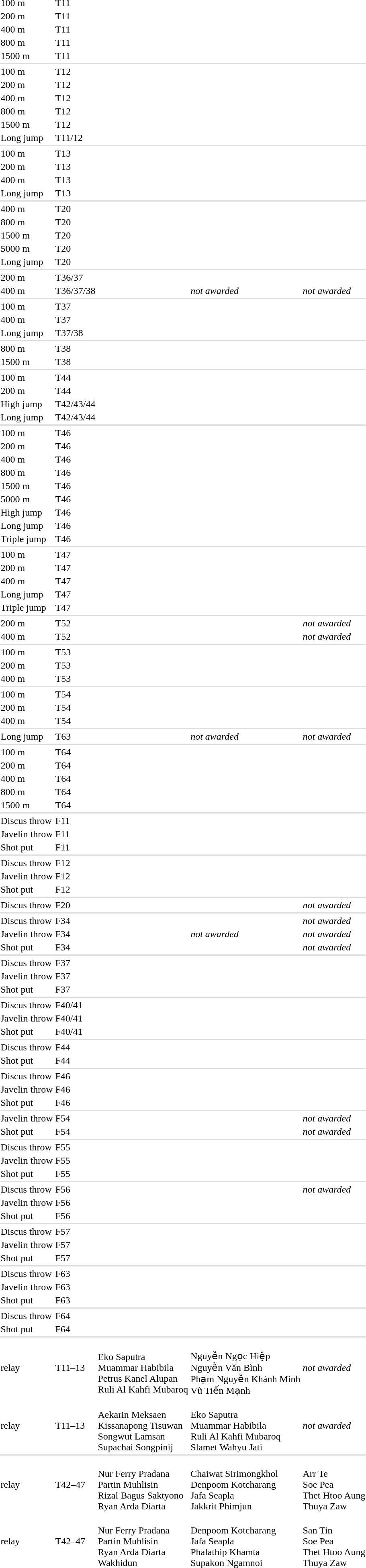<table>
<tr>
<td>100 m</td>
<td>T11</td>
<td nowrap=true></td>
<td nowrap=true></td>
<td nowrap=true></td>
</tr>
<tr>
<td>200 m</td>
<td>T11</td>
<td nowrap=true></td>
<td nowrap=true></td>
<td nowrap=true></td>
</tr>
<tr>
<td>400 m</td>
<td>T11</td>
<td nowrap=true></td>
<td nowrap=true></td>
<td nowrap=true></td>
</tr>
<tr>
<td>800 m</td>
<td>T11</td>
<td nowrap=true></td>
<td nowrap=true></td>
<td nowrap=true></td>
</tr>
<tr>
<td>1500 m</td>
<td>T11</td>
<td nowrap=true></td>
<td nowrap=true></td>
<td nowrap=true></td>
</tr>
<tr>
<td bgcolor=#dddddd colspan="5"></td>
</tr>
<tr>
<td>100 m</td>
<td>T12</td>
<td nowrap=true></td>
<td nowrap=true></td>
<td nowrap=true></td>
</tr>
<tr>
<td>200 m</td>
<td>T12</td>
<td nowrap=true></td>
<td nowrap=true></td>
<td nowrap=true></td>
</tr>
<tr>
<td>400 m</td>
<td>T12</td>
<td nowrap=true></td>
<td nowrap=true></td>
<td nowrap=true></td>
</tr>
<tr>
<td>800 m</td>
<td>T12</td>
<td nowrap=true></td>
<td nowrap=true></td>
<td nowrap=true></td>
</tr>
<tr>
<td>1500 m</td>
<td>T12</td>
<td nowrap=true></td>
<td nowrap=true></td>
<td nowrap=true></td>
</tr>
<tr>
<td>Long jump</td>
<td>T11/12</td>
<td nowrap=true></td>
<td nowrap=true></td>
<td nowrap=true></td>
</tr>
<tr>
<td bgcolor=#dddddd colspan="5"></td>
</tr>
<tr>
<td>100 m</td>
<td>T13</td>
<td nowrap=true></td>
<td nowrap=true></td>
<td nowrap=true></td>
</tr>
<tr>
<td>200 m</td>
<td>T13</td>
<td nowrap=true></td>
<td nowrap=true></td>
<td nowrap=true></td>
</tr>
<tr>
<td>400 m</td>
<td>T13</td>
<td nowrap=true></td>
<td nowrap=true></td>
<td nowrap=true></td>
</tr>
<tr>
<td>Long jump</td>
<td>T13</td>
<td nowrap=true></td>
<td nowrap=true></td>
<td nowrap=true></td>
</tr>
<tr>
<td bgcolor=#dddddd colspan="5"></td>
</tr>
<tr>
<td>400 m</td>
<td>T20</td>
<td nowrap=true></td>
<td nowrap=true></td>
<td nowrap=true></td>
</tr>
<tr>
<td>800 m</td>
<td>T20</td>
<td nowrap=true></td>
<td nowrap=true></td>
<td nowrap=true></td>
</tr>
<tr>
<td>1500 m</td>
<td>T20</td>
<td nowrap=true></td>
<td nowrap=true></td>
<td nowrap=true></td>
</tr>
<tr>
<td>5000 m</td>
<td>T20</td>
<td nowrap=true></td>
<td nowrap=true></td>
<td nowrap=true></td>
</tr>
<tr>
<td>Long jump</td>
<td>T20</td>
<td nowrap=true></td>
<td nowrap=true></td>
<td nowrap=true></td>
</tr>
<tr>
<td bgcolor=#dddddd colspan="5"></td>
</tr>
<tr>
<td>200 m</td>
<td>T36/37</td>
<td nowrap=true></td>
<td nowrap=true></td>
<td nowrap=true></td>
</tr>
<tr>
<td>400 m</td>
<td>T36/37/38</td>
<td nowrap=true></td>
<td nowrap=true><em>not awarded</em></td>
<td nowrap=true><em>not awarded</em></td>
</tr>
<tr>
<td bgcolor=#dddddd colspan="5"></td>
</tr>
<tr>
<td>100 m</td>
<td>T37</td>
<td nowrap=true></td>
<td nowrap=true></td>
<td nowrap=true></td>
</tr>
<tr>
<td>400 m</td>
<td>T37</td>
<td nowrap=true></td>
<td nowrap=true></td>
<td nowrap=true></td>
</tr>
<tr>
<td>Long jump</td>
<td>T37/38</td>
<td nowrap=true></td>
<td nowrap=true></td>
<td nowrap=true></td>
</tr>
<tr>
<td bgcolor=#dddddd colspan="5"></td>
</tr>
<tr>
<td>800 m</td>
<td>T38</td>
<td nowrap=true></td>
<td nowrap=true></td>
<td nowrap=true></td>
</tr>
<tr>
<td>1500 m</td>
<td>T38</td>
<td nowrap=true></td>
<td nowrap=true></td>
<td nowrap=true></td>
</tr>
<tr>
<td bgcolor=#dddddd colspan="5"></td>
</tr>
<tr>
<td>100 m</td>
<td>T44</td>
<td nowrap=true></td>
<td nowrap=true></td>
<td nowrap=true></td>
</tr>
<tr>
<td>200 m</td>
<td>T44</td>
<td nowrap=true></td>
<td nowrap=true></td>
<td nowrap=true></td>
</tr>
<tr>
<td>High jump</td>
<td>T42/43/44</td>
<td nowrap=true></td>
<td nowrap=true></td>
<td nowrap=true></td>
</tr>
<tr>
<td>Long jump</td>
<td>T42/43/44</td>
<td nowrap=true></td>
<td nowrap=true></td>
<td nowrap=true></td>
</tr>
<tr>
<td bgcolor=#dddddd colspan="5"></td>
</tr>
<tr>
<td>100 m</td>
<td>T46</td>
<td nowrap=true></td>
<td nowrap=true></td>
<td nowrap=true></td>
</tr>
<tr>
<td>200 m</td>
<td>T46</td>
<td nowrap=true></td>
<td nowrap=true></td>
<td nowrap=true></td>
</tr>
<tr>
<td>400 m</td>
<td>T46</td>
<td nowrap=true></td>
<td nowrap=true></td>
<td nowrap=true></td>
</tr>
<tr>
<td>800 m</td>
<td>T46</td>
<td nowrap=true></td>
<td nowrap=true></td>
<td nowrap=true></td>
</tr>
<tr>
<td>1500 m</td>
<td>T46</td>
<td nowrap=true></td>
<td nowrap=true></td>
<td nowrap=true></td>
</tr>
<tr>
<td>5000 m</td>
<td>T46</td>
<td nowrap=true></td>
<td nowrap=true></td>
<td nowrap=true></td>
</tr>
<tr>
<td>High jump</td>
<td>T46</td>
<td nowrap=true></td>
<td nowrap=true></td>
<td nowrap=true></td>
</tr>
<tr>
<td>Long jump</td>
<td>T46</td>
<td nowrap=true></td>
<td nowrap=true></td>
<td nowrap=true></td>
</tr>
<tr>
<td>Triple jump</td>
<td>T46</td>
<td nowrap=true></td>
<td nowrap=true></td>
<td nowrap=true></td>
</tr>
<tr>
<td bgcolor=#dddddd colspan="5"></td>
</tr>
<tr>
<td>100 m</td>
<td>T47</td>
<td nowrap=true></td>
<td nowrap=true></td>
<td nowrap=true></td>
</tr>
<tr>
<td>200 m</td>
<td>T47</td>
<td nowrap=true></td>
<td nowrap=true></td>
<td nowrap=true></td>
</tr>
<tr>
<td>400 m</td>
<td>T47</td>
<td nowrap=true></td>
<td nowrap=true></td>
<td nowrap=true></td>
</tr>
<tr>
<td>Long jump</td>
<td>T47</td>
<td nowrap=true></td>
<td nowrap=true></td>
<td nowrap=true></td>
</tr>
<tr>
<td>Triple jump</td>
<td>T47</td>
<td nowrap=true></td>
<td nowrap=true></td>
<td nowrap=true></td>
</tr>
<tr>
<td bgcolor=#dddddd colspan="5"></td>
</tr>
<tr>
<td>200 m</td>
<td>T52</td>
<td nowrap=true></td>
<td nowrap=true></td>
<td nowrap=true><em>not awarded</em></td>
</tr>
<tr>
<td>400 m</td>
<td>T52</td>
<td nowrap=true></td>
<td nowrap=true></td>
<td nowrap=true><em>not awarded</em></td>
</tr>
<tr>
<td bgcolor=#dddddd colspan="5"></td>
</tr>
<tr>
<td>100 m</td>
<td>T53</td>
<td nowrap=true></td>
<td nowrap=true></td>
<td nowrap=true></td>
</tr>
<tr>
<td>200 m</td>
<td>T53</td>
<td nowrap=true></td>
<td nowrap=true></td>
<td nowrap=true></td>
</tr>
<tr>
<td>400 m</td>
<td>T53</td>
<td nowrap=true></td>
<td nowrap=true></td>
<td nowrap=true></td>
</tr>
<tr>
<td bgcolor=#dddddd colspan="5"></td>
</tr>
<tr>
<td>100 m</td>
<td>T54</td>
<td nowrap=true></td>
<td nowrap=true></td>
<td nowrap=true></td>
</tr>
<tr>
<td>200 m</td>
<td>T54</td>
<td nowrap=true></td>
<td nowrap=true></td>
<td nowrap=true></td>
</tr>
<tr>
<td>400 m</td>
<td>T54</td>
<td nowrap=true></td>
<td nowrap=true></td>
<td nowrap=true></td>
</tr>
<tr>
<td bgcolor=#dddddd colspan="5"></td>
</tr>
<tr>
<td>Long jump</td>
<td>T63</td>
<td nowrap=true></td>
<td><em>not awarded</em></td>
<td><em>not awarded</em></td>
</tr>
<tr>
<td bgcolor=#dddddd colspan="5"></td>
</tr>
<tr>
<td>100 m</td>
<td>T64</td>
<td nowrap=true></td>
<td nowrap=true></td>
<td nowrap=true></td>
</tr>
<tr>
<td>200 m</td>
<td>T64</td>
<td nowrap=true></td>
<td nowrap=true></td>
<td nowrap=true></td>
</tr>
<tr>
<td>400 m</td>
<td>T64</td>
<td nowrap=true></td>
<td nowrap=true></td>
<td nowrap=true></td>
</tr>
<tr>
<td>800 m</td>
<td>T64</td>
<td nowrap=true></td>
<td nowrap=true></td>
<td nowrap=true></td>
</tr>
<tr>
<td>1500 m</td>
<td>T64</td>
<td nowrap=true></td>
<td nowrap=true></td>
<td nowrap=true></td>
</tr>
<tr>
<td bgcolor=#dddddd colspan="5"></td>
</tr>
<tr>
<td>Discus throw</td>
<td>F11</td>
<td nowrap=true></td>
<td nowrap=true></td>
<td nowrap=true></td>
</tr>
<tr>
<td>Javelin throw</td>
<td>F11</td>
<td nowrap=true></td>
<td nowrap=true></td>
<td nowrap=true></td>
</tr>
<tr>
<td>Shot put</td>
<td>F11</td>
<td nowrap=true></td>
<td nowrap=true></td>
<td nowrap=true></td>
</tr>
<tr>
<td bgcolor=#dddddd colspan="5"></td>
</tr>
<tr>
<td>Discus throw</td>
<td>F12</td>
<td nowrap=true></td>
<td nowrap=true></td>
<td nowrap=true></td>
</tr>
<tr>
<td>Javelin throw</td>
<td>F12</td>
<td nowrap=true></td>
<td nowrap=true></td>
<td nowrap=true></td>
</tr>
<tr>
<td>Shot put</td>
<td>F12</td>
<td nowrap=true></td>
<td nowrap=true></td>
<td nowrap=true></td>
</tr>
<tr>
<td bgcolor=#dddddd colspan="5"></td>
</tr>
<tr>
<td>Discus throw</td>
<td>F20</td>
<td nowrap=true></td>
<td nowrap=true></td>
<td><em>not awarded</em></td>
</tr>
<tr>
<td bgcolor=#dddddd colspan="5"></td>
</tr>
<tr>
<td>Discus throw</td>
<td>F34</td>
<td nowrap=true></td>
<td nowrap=true></td>
<td><em>not awarded</em></td>
</tr>
<tr>
<td>Javelin throw</td>
<td>F34</td>
<td nowrap=true></td>
<td><em>not awarded</em></td>
<td><em>not awarded</em></td>
</tr>
<tr>
<td>Shot put</td>
<td>F34</td>
<td nowrap=true></td>
<td nowrap=true></td>
<td><em>not awarded</em></td>
</tr>
<tr>
<td bgcolor=#dddddd colspan="5"></td>
</tr>
<tr>
<td>Discus throw</td>
<td>F37</td>
<td nowrap=true></td>
<td nowrap=true></td>
<td nowrap=true></td>
</tr>
<tr>
<td>Javelin throw</td>
<td>F37</td>
<td nowrap=true></td>
<td nowrap=true></td>
<td nowrap=true></td>
</tr>
<tr>
<td>Shot put</td>
<td>F37</td>
<td nowrap=true></td>
<td nowrap=true></td>
<td nowrap=true></td>
</tr>
<tr>
<td bgcolor=#dddddd colspan="5"></td>
</tr>
<tr>
<td>Discus throw</td>
<td>F40/41</td>
<td nowrap=true></td>
<td nowrap=true></td>
<td nowrap=true></td>
</tr>
<tr>
<td>Javelin throw</td>
<td>F40/41</td>
<td nowrap=true></td>
<td nowrap=true></td>
<td nowrap=true></td>
</tr>
<tr>
<td>Shot put</td>
<td>F40/41</td>
<td nowrap=true></td>
<td nowrap=true></td>
<td nowrap=true></td>
</tr>
<tr>
<td bgcolor=#dddddd colspan="5"></td>
</tr>
<tr>
<td>Discus throw</td>
<td>F44</td>
<td nowrap=true></td>
<td nowrap=true></td>
<td nowrap=true></td>
</tr>
<tr>
<td>Shot put</td>
<td>F44</td>
<td nowrap=true></td>
<td nowrap=true></td>
<td nowrap=true></td>
</tr>
<tr>
<td bgcolor=#dddddd colspan="5"></td>
</tr>
<tr>
<td>Discus throw</td>
<td>F46</td>
<td nowrap=true></td>
<td nowrap=true></td>
<td nowrap=true></td>
</tr>
<tr>
<td>Javelin throw</td>
<td>F46</td>
<td nowrap=true></td>
<td nowrap=true></td>
<td nowrap=true></td>
</tr>
<tr>
<td>Shot put</td>
<td>F46</td>
<td nowrap=true></td>
<td nowrap=true></td>
<td nowrap=true></td>
</tr>
<tr>
<td bgcolor=#dddddd colspan="5"></td>
</tr>
<tr>
<td>Javelin throw</td>
<td>F54</td>
<td nowrap=true></td>
<td nowrap=true></td>
<td><em>not awarded</em></td>
</tr>
<tr>
<td>Shot put</td>
<td>F54</td>
<td nowrap=true></td>
<td nowrap=true></td>
<td><em>not awarded</em></td>
</tr>
<tr>
<td bgcolor=#dddddd colspan="5"></td>
</tr>
<tr>
<td>Discus throw</td>
<td>F55</td>
<td nowrap=true></td>
<td nowrap=true></td>
<td nowrap=true></td>
</tr>
<tr>
<td>Javelin throw</td>
<td>F55</td>
<td nowrap=true></td>
<td nowrap=true></td>
<td nowrap=true></td>
</tr>
<tr>
<td>Shot put</td>
<td>F55</td>
<td nowrap=true></td>
<td nowrap=true></td>
<td nowrap=true></td>
</tr>
<tr>
<td bgcolor=#dddddd colspan="5"></td>
</tr>
<tr>
<td>Discus throw</td>
<td>F56</td>
<td nowrap=true></td>
<td nowrap=true></td>
<td><em>not awarded</em></td>
</tr>
<tr>
<td>Javelin throw</td>
<td>F56</td>
<td nowrap=true></td>
<td nowrap=true></td>
<td nowrap=true></td>
</tr>
<tr>
<td>Shot put</td>
<td>F56</td>
<td nowrap=true></td>
<td nowrap=true></td>
<td nowrap=true></td>
</tr>
<tr>
<td bgcolor=#dddddd colspan="5"></td>
</tr>
<tr>
<td>Discus throw</td>
<td>F57</td>
<td nowrap=true></td>
<td nowrap=true></td>
<td nowrap=true></td>
</tr>
<tr>
<td>Javelin throw</td>
<td>F57</td>
<td nowrap=true></td>
<td nowrap=true></td>
<td nowrap=true></td>
</tr>
<tr>
<td>Shot put</td>
<td>F57</td>
<td nowrap=true></td>
<td nowrap=true></td>
<td nowrap=true></td>
</tr>
<tr>
<td bgcolor=#dddddd colspan="5"></td>
</tr>
<tr>
<td>Discus throw</td>
<td>F63</td>
<td nowrap=true></td>
<td nowrap=true></td>
<td nowrap=true></td>
</tr>
<tr>
<td>Javelin throw</td>
<td>F63</td>
<td nowrap=true></td>
<td nowrap=true></td>
<td nowrap=true></td>
</tr>
<tr>
<td>Shot put</td>
<td>F63</td>
<td nowrap=true></td>
<td nowrap=true></td>
<td nowrap=true></td>
</tr>
<tr>
<td bgcolor=#dddddd colspan="5"></td>
</tr>
<tr>
<td>Discus throw</td>
<td>F64</td>
<td nowrap=true></td>
<td nowrap=true></td>
<td nowrap=true></td>
</tr>
<tr>
<td>Shot put</td>
<td>F64</td>
<td nowrap=true></td>
<td nowrap=true></td>
<td nowrap=true></td>
</tr>
<tr>
<td bgcolor=#dddddd colspan="5"></td>
</tr>
<tr>
<td> relay</td>
<td>T11–13</td>
<td nowrap=true><br>Eko Saputra<br>Muammar Habibila<br>Petrus Kanel Alupan<br>Ruli Al Kahfi Mubaroq</td>
<td nowrap=true><br>Nguyễn Ngọc Hiệp<br>Nguyễn Văn Bình<br>Phạm Nguyễn Khánh Minh<br>Vũ Tiến Mạnh</td>
<td><em>not awarded</em></td>
</tr>
<tr>
<td> relay</td>
<td>T11–13</td>
<td nowrap=true><br>Aekarin Meksaen<br>Kissanapong Tisuwan<br>Songwut Lamsan<br>Supachai Songpinij</td>
<td nowrap=true><br>Eko Saputra<br>Muammar Habibila<br>Ruli Al Kahfi Mubaroq<br>Slamet Wahyu Jati</td>
<td><em>not awarded</em></td>
</tr>
<tr>
<td bgcolor=#dddddd colspan="5"></td>
</tr>
<tr>
<td> relay</td>
<td>T42–47</td>
<td nowrap=true><br>Nur Ferry Pradana<br>Partin Muhlisin<br>Rizal Bagus Saktyono<br>Ryan Arda Diarta</td>
<td nowrap=true><br>Chaiwat Sirimongkhol<br>Denpoom Kotcharang<br>Jafa Seapla<br>Jakkrit Phimjun</td>
<td nowrap=true><br> Arr Te<br>Soe Pea<br>Thet Htoo Aung<br>Thuya Zaw</td>
</tr>
<tr>
<td> relay</td>
<td>T42–47</td>
<td nowrap=true><br>Nur Ferry Pradana<br>Partin Muhlisin<br>Ryan Arda Diarta<br>Wakhidun</td>
<td nowrap=true><br>Denpoom Kotcharang<br>Jafa Seapla<br>Phalathip Khamta<br>Supakon Ngamnoi</td>
<td nowrap=true><br>San Tin<br>Soe Pea<br>Thet Htoo Aung<br>Thuya Zaw</td>
</tr>
</table>
